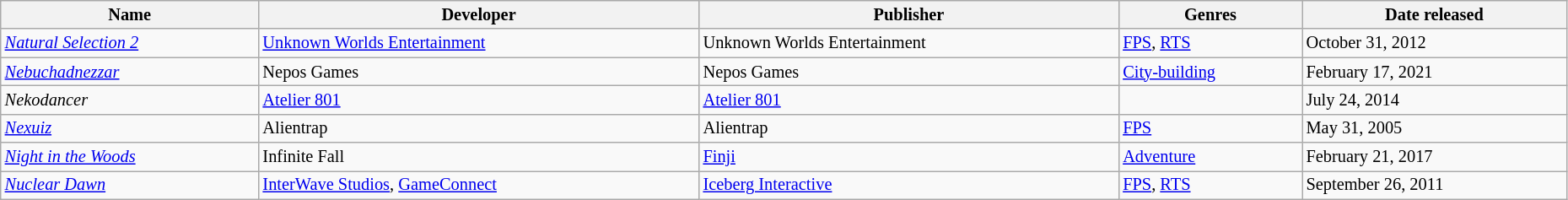<table class="wikitable sortable" style="font-size:85%; width:98%">
<tr>
<th>Name</th>
<th>Developer</th>
<th>Publisher</th>
<th>Genres</th>
<th>Date released</th>
</tr>
<tr>
<td><em><a href='#'>Natural Selection 2</a></em></td>
<td><a href='#'>Unknown Worlds Entertainment</a></td>
<td>Unknown Worlds Entertainment</td>
<td><a href='#'>FPS</a>, <a href='#'>RTS</a></td>
<td>October 31, 2012</td>
</tr>
<tr>
<td><em><a href='#'>Nebuchadnezzar</a></em></td>
<td>Nepos Games</td>
<td>Nepos Games</td>
<td><a href='#'>City-building</a></td>
<td>February 17, 2021</td>
</tr>
<tr>
<td><em>Nekodancer</em></td>
<td><a href='#'>Atelier 801</a></td>
<td><a href='#'>Atelier 801</a></td>
<td></td>
<td>July 24, 2014</td>
</tr>
<tr>
<td><em><a href='#'>Nexuiz</a></em></td>
<td>Alientrap</td>
<td>Alientrap</td>
<td><a href='#'>FPS</a></td>
<td>May 31, 2005</td>
</tr>
<tr>
<td><em><a href='#'>Night in the Woods</a></em></td>
<td>Infinite Fall</td>
<td><a href='#'>Finji</a></td>
<td><a href='#'>Adventure</a></td>
<td>February 21, 2017</td>
</tr>
<tr>
<td><em><a href='#'>Nuclear Dawn</a></em></td>
<td><a href='#'>InterWave Studios</a>, <a href='#'>GameConnect</a></td>
<td><a href='#'>Iceberg Interactive</a></td>
<td><a href='#'>FPS</a>, <a href='#'>RTS</a></td>
<td>September 26, 2011</td>
</tr>
</table>
